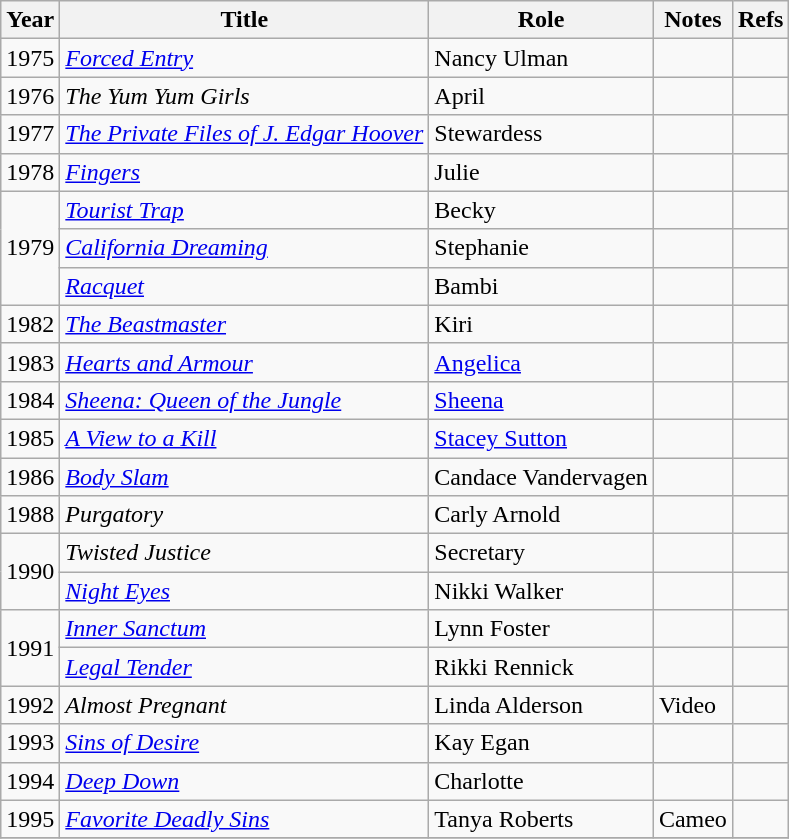<table class="wikitable">
<tr>
<th>Year</th>
<th>Title</th>
<th>Role</th>
<th>Notes</th>
<th>Refs</th>
</tr>
<tr>
<td>1975</td>
<td><em><a href='#'>Forced Entry</a></em></td>
<td>Nancy Ulman</td>
<td></td>
<td></td>
</tr>
<tr>
<td>1976</td>
<td><em>The Yum Yum Girls</em></td>
<td>April</td>
<td></td>
<td></td>
</tr>
<tr>
<td>1977</td>
<td><em><a href='#'>The Private Files of J. Edgar Hoover</a></em></td>
<td>Stewardess</td>
<td></td>
<td></td>
</tr>
<tr>
<td>1978</td>
<td><em><a href='#'>Fingers</a></em></td>
<td>Julie</td>
<td></td>
<td></td>
</tr>
<tr>
<td rowspan=3>1979</td>
<td><em><a href='#'>Tourist Trap</a></em></td>
<td>Becky</td>
<td></td>
<td></td>
</tr>
<tr>
<td><em><a href='#'>California Dreaming</a></em></td>
<td>Stephanie</td>
<td></td>
<td></td>
</tr>
<tr>
<td><em><a href='#'>Racquet</a></em></td>
<td>Bambi</td>
<td></td>
<td></td>
</tr>
<tr>
<td>1982</td>
<td><em><a href='#'>The Beastmaster</a></em></td>
<td>Kiri</td>
<td></td>
<td></td>
</tr>
<tr>
<td>1983</td>
<td><em><a href='#'>Hearts and Armour</a></em></td>
<td><a href='#'>Angelica</a></td>
<td></td>
<td></td>
</tr>
<tr>
<td>1984</td>
<td><em><a href='#'>Sheena: Queen of the Jungle</a></em></td>
<td><a href='#'>Sheena</a></td>
<td></td>
<td></td>
</tr>
<tr>
<td>1985</td>
<td><em><a href='#'>A View to a Kill</a></em></td>
<td><a href='#'>Stacey Sutton</a></td>
<td></td>
<td></td>
</tr>
<tr>
<td>1986</td>
<td><em><a href='#'>Body Slam</a></em></td>
<td>Candace Vandervagen</td>
<td></td>
<td></td>
</tr>
<tr>
<td>1988</td>
<td><em>Purgatory</em></td>
<td>Carly Arnold</td>
<td></td>
<td></td>
</tr>
<tr>
<td rowspan=2>1990</td>
<td><em>Twisted Justice</em></td>
<td>Secretary</td>
<td></td>
<td></td>
</tr>
<tr>
<td><em><a href='#'>Night Eyes</a></em></td>
<td>Nikki Walker</td>
<td></td>
<td></td>
</tr>
<tr>
<td rowspan=2>1991</td>
<td><em><a href='#'>Inner Sanctum</a></em></td>
<td>Lynn Foster</td>
<td></td>
<td></td>
</tr>
<tr>
<td><em><a href='#'>Legal Tender</a></em></td>
<td>Rikki Rennick</td>
<td></td>
<td></td>
</tr>
<tr>
<td>1992</td>
<td><em>Almost Pregnant</em></td>
<td>Linda Alderson</td>
<td>Video</td>
<td></td>
</tr>
<tr>
<td>1993</td>
<td><em><a href='#'>Sins of Desire</a></em></td>
<td>Kay Egan</td>
<td></td>
<td></td>
</tr>
<tr>
<td>1994</td>
<td><em><a href='#'>Deep Down</a></em></td>
<td>Charlotte</td>
<td></td>
<td></td>
</tr>
<tr>
<td>1995</td>
<td><em><a href='#'>Favorite Deadly Sins</a></em></td>
<td>Tanya Roberts</td>
<td>Cameo</td>
<td></td>
</tr>
<tr>
</tr>
</table>
